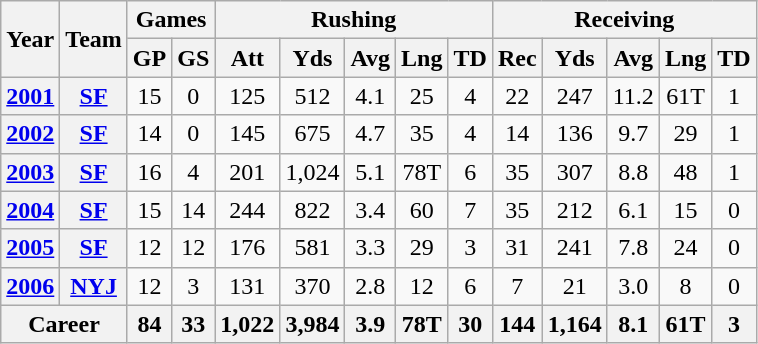<table class="wikitable" style="text-align: center;">
<tr>
<th rowspan="2">Year</th>
<th rowspan="2">Team</th>
<th colspan="2">Games</th>
<th colspan="5">Rushing</th>
<th colspan="5">Receiving</th>
</tr>
<tr>
<th>GP</th>
<th>GS</th>
<th>Att</th>
<th>Yds</th>
<th>Avg</th>
<th>Lng</th>
<th>TD</th>
<th>Rec</th>
<th>Yds</th>
<th>Avg</th>
<th>Lng</th>
<th>TD</th>
</tr>
<tr>
<th><a href='#'>2001</a></th>
<th><a href='#'>SF</a></th>
<td>15</td>
<td>0</td>
<td>125</td>
<td>512</td>
<td>4.1</td>
<td>25</td>
<td>4</td>
<td>22</td>
<td>247</td>
<td>11.2</td>
<td>61T</td>
<td>1</td>
</tr>
<tr>
<th><a href='#'>2002</a></th>
<th><a href='#'>SF</a></th>
<td>14</td>
<td>0</td>
<td>145</td>
<td>675</td>
<td>4.7</td>
<td>35</td>
<td>4</td>
<td>14</td>
<td>136</td>
<td>9.7</td>
<td>29</td>
<td>1</td>
</tr>
<tr>
<th><a href='#'>2003</a></th>
<th><a href='#'>SF</a></th>
<td>16</td>
<td>4</td>
<td>201</td>
<td>1,024</td>
<td>5.1</td>
<td>78T</td>
<td>6</td>
<td>35</td>
<td>307</td>
<td>8.8</td>
<td>48</td>
<td>1</td>
</tr>
<tr>
<th><a href='#'>2004</a></th>
<th><a href='#'>SF</a></th>
<td>15</td>
<td>14</td>
<td>244</td>
<td>822</td>
<td>3.4</td>
<td>60</td>
<td>7</td>
<td>35</td>
<td>212</td>
<td>6.1</td>
<td>15</td>
<td>0</td>
</tr>
<tr>
<th><a href='#'>2005</a></th>
<th><a href='#'>SF</a></th>
<td>12</td>
<td>12</td>
<td>176</td>
<td>581</td>
<td>3.3</td>
<td>29</td>
<td>3</td>
<td>31</td>
<td>241</td>
<td>7.8</td>
<td>24</td>
<td>0</td>
</tr>
<tr>
<th><a href='#'>2006</a></th>
<th><a href='#'>NYJ</a></th>
<td>12</td>
<td>3</td>
<td>131</td>
<td>370</td>
<td>2.8</td>
<td>12</td>
<td>6</td>
<td>7</td>
<td>21</td>
<td>3.0</td>
<td>8</td>
<td>0</td>
</tr>
<tr>
<th colspan="2">Career</th>
<th>84</th>
<th>33</th>
<th>1,022</th>
<th>3,984</th>
<th>3.9</th>
<th>78T</th>
<th>30</th>
<th>144</th>
<th>1,164</th>
<th>8.1</th>
<th>61T</th>
<th>3</th>
</tr>
</table>
